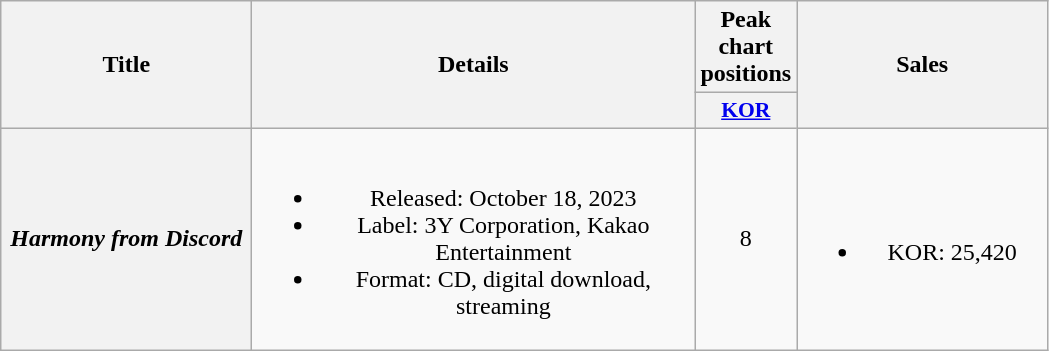<table class="wikitable plainrowheaders" style="text-align:center">
<tr>
<th scope="col" rowspan="2" style="width:10em">Title</th>
<th scope="col" rowspan="2" style="width:18em">Details</th>
<th scope="col">Peak chart positions</th>
<th scope="col" rowspan="2" style="width:10em">Sales</th>
</tr>
<tr>
<th scope="col" style="width:3em;font-size:90%"><a href='#'>KOR</a><br></th>
</tr>
<tr>
<th scope="row"><em>Harmony from Discord</em></th>
<td><br><ul><li>Released: October 18, 2023</li><li>Label: 3Y Corporation, Kakao Entertainment</li><li>Format: CD, digital download, streaming</li></ul></td>
<td>8</td>
<td><br><ul><li>KOR: 25,420</li></ul></td>
</tr>
</table>
